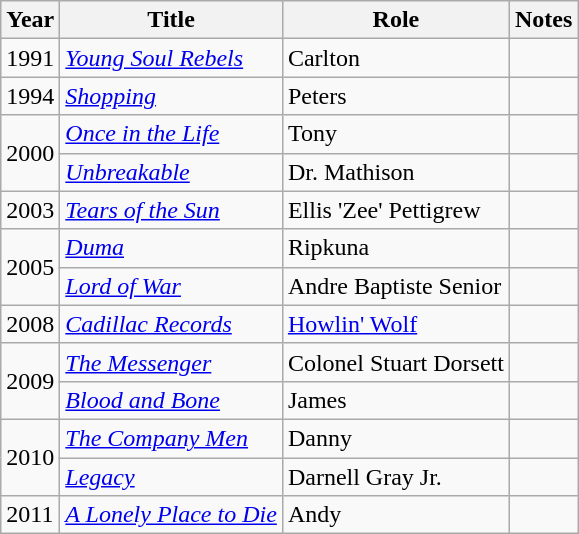<table class="wikitable sortable">
<tr>
<th>Year</th>
<th>Title</th>
<th>Role</th>
<th>Notes</th>
</tr>
<tr>
<td>1991</td>
<td><em><a href='#'>Young Soul Rebels</a></em></td>
<td>Carlton</td>
<td></td>
</tr>
<tr>
<td>1994</td>
<td><em><a href='#'>Shopping</a></em></td>
<td>Peters</td>
<td></td>
</tr>
<tr>
<td rowspan="2">2000</td>
<td><em><a href='#'>Once in the Life</a></em></td>
<td>Tony</td>
<td></td>
</tr>
<tr>
<td><em><a href='#'>Unbreakable</a></em></td>
<td>Dr. Mathison</td>
<td></td>
</tr>
<tr>
<td>2003</td>
<td><em><a href='#'>Tears of the Sun</a></em></td>
<td>Ellis 'Zee' Pettigrew</td>
<td></td>
</tr>
<tr>
<td rowspan="2">2005</td>
<td><em><a href='#'>Duma</a></em></td>
<td>Ripkuna</td>
<td></td>
</tr>
<tr>
<td><em><a href='#'>Lord of War</a></em></td>
<td>Andre Baptiste Senior</td>
<td></td>
</tr>
<tr>
<td>2008</td>
<td><em><a href='#'>Cadillac Records</a></em></td>
<td><a href='#'>Howlin' Wolf</a></td>
<td></td>
</tr>
<tr>
<td rowspan="2">2009</td>
<td><em><a href='#'>The Messenger</a></em></td>
<td>Colonel Stuart Dorsett</td>
<td></td>
</tr>
<tr>
<td><em><a href='#'>Blood and Bone</a></em></td>
<td>James</td>
<td></td>
</tr>
<tr>
<td rowspan="2">2010</td>
<td><em><a href='#'>The Company Men</a></em></td>
<td>Danny</td>
<td></td>
</tr>
<tr>
<td><em><a href='#'>Legacy</a></em></td>
<td>Darnell Gray Jr.</td>
<td></td>
</tr>
<tr>
<td>2011</td>
<td><em><a href='#'>A Lonely Place to Die</a></em></td>
<td>Andy</td>
<td></td>
</tr>
</table>
